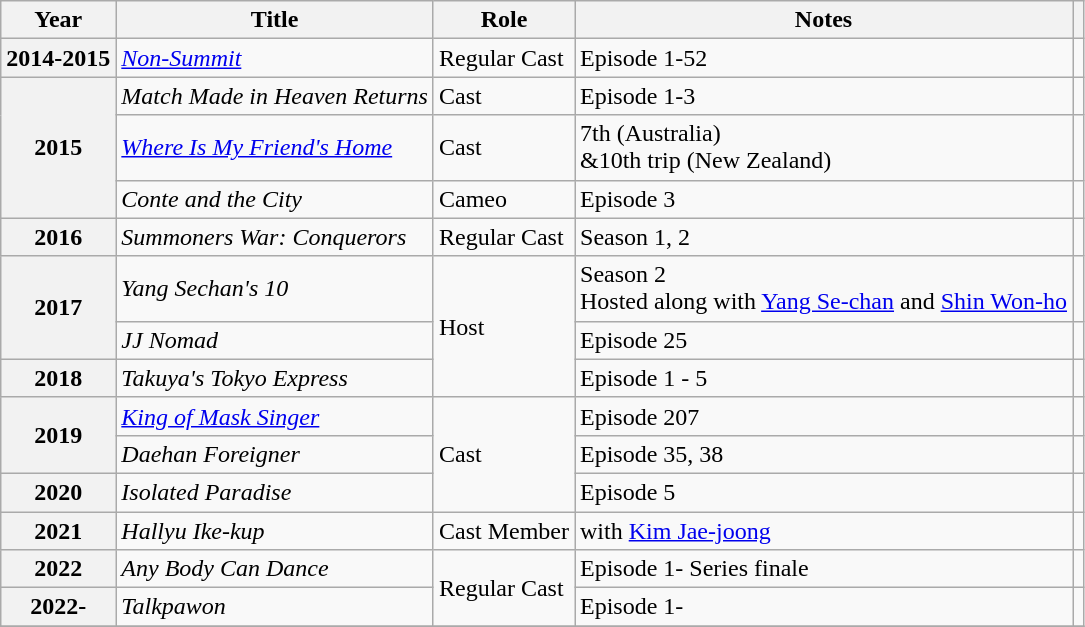<table class="wikitable sortable plainrowheaders">
<tr>
<th scope="col">Year</th>
<th scope="col">Title</th>
<th scope="col">Role</th>
<th scope="col">Notes</th>
<th scope="col"  class="unsortable"></th>
</tr>
<tr>
<th scope="row">2014-2015</th>
<td><em><a href='#'>Non-Summit</a></em></td>
<td>Regular Cast</td>
<td>Episode 1-52</td>
<td></td>
</tr>
<tr>
<th scope="row" rowspan="3">2015</th>
<td><em>Match Made in Heaven Returns</em></td>
<td>Cast</td>
<td>Episode 1-3</td>
<td></td>
</tr>
<tr>
<td><em><a href='#'>Where Is My Friend's Home</a></em></td>
<td>Cast</td>
<td>7th (Australia)<br>&10th trip (New Zealand)</td>
<td><br></td>
</tr>
<tr>
<td><em>Conte and the City</em></td>
<td>Cameo</td>
<td>Episode 3</td>
<td></td>
</tr>
<tr>
<th scope="row">2016</th>
<td><em>Summoners War: Conquerors</em></td>
<td>Regular Cast</td>
<td>Season 1, 2</td>
<td></td>
</tr>
<tr>
<th scope="row" rowspan="2">2017</th>
<td><em>Yang Sechan's 10</em></td>
<td rowspan="3">Host</td>
<td>Season 2<br>Hosted along with <a href='#'>Yang Se-chan</a> and <a href='#'>Shin Won-ho</a></td>
<td></td>
</tr>
<tr>
<td><em>JJ Nomad</em></td>
<td>Episode 25</td>
<td></td>
</tr>
<tr>
<th scope="row">2018</th>
<td><em>Takuya's Tokyo Express</em></td>
<td>Episode 1 - 5</td>
</tr>
<tr>
<th scope="row" rowspan="2">2019</th>
<td><em><a href='#'>King of Mask Singer</a></em></td>
<td rowspan="3">Cast</td>
<td>Episode 207</td>
<td></td>
</tr>
<tr>
<td><em>Daehan Foreigner</em></td>
<td>Episode 35, 38</td>
<td></td>
</tr>
<tr>
<th scope="row">2020</th>
<td><em>Isolated Paradise</em></td>
<td>Episode 5</td>
<td></td>
</tr>
<tr>
<th scope="row">2021</th>
<td><em>Hallyu Ike-kup</em></td>
<td>Cast Member</td>
<td>with <a href='#'>Kim Jae-joong</a></td>
<td></td>
</tr>
<tr>
<th scope="row">2022</th>
<td><em>Any Body Can Dance</em></td>
<td rowspan="2">Regular Cast</td>
<td>Episode 1- Series finale</td>
<td></td>
</tr>
<tr>
<th scope="row">2022-</th>
<td><em>Talkpawon</em></td>
<td>Episode 1-</td>
<td></td>
</tr>
<tr>
</tr>
</table>
